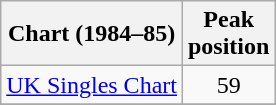<table class="wikitable sortable">
<tr>
<th>Chart (1984–85)</th>
<th>Peak<br>position</th>
</tr>
<tr>
<td><a href='#'>UK Singles Chart</a></td>
<td align="center">59</td>
</tr>
<tr>
</tr>
</table>
